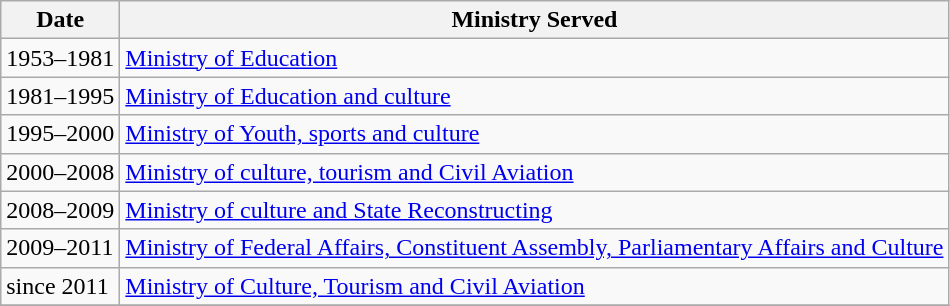<table class="wikitable">
<tr>
<th>Date</th>
<th>Ministry Served</th>
</tr>
<tr>
<td>1953–1981</td>
<td><a href='#'>Ministry of Education</a></td>
</tr>
<tr>
<td>1981–1995</td>
<td><a href='#'>Ministry of Education and culture</a></td>
</tr>
<tr>
<td>1995–2000</td>
<td><a href='#'>Ministry of Youth, sports and culture</a></td>
</tr>
<tr>
<td>2000–2008</td>
<td><a href='#'>Ministry of culture, tourism and Civil Aviation</a></td>
</tr>
<tr>
<td>2008–2009</td>
<td><a href='#'>Ministry of culture and State Reconstructing</a></td>
</tr>
<tr>
<td>2009–2011</td>
<td><a href='#'>Ministry of Federal Affairs, Constituent Assembly, Parliamentary Affairs and Culture</a></td>
</tr>
<tr>
<td>since 2011</td>
<td><a href='#'>Ministry of Culture, Tourism and Civil Aviation</a></td>
</tr>
<tr>
</tr>
</table>
